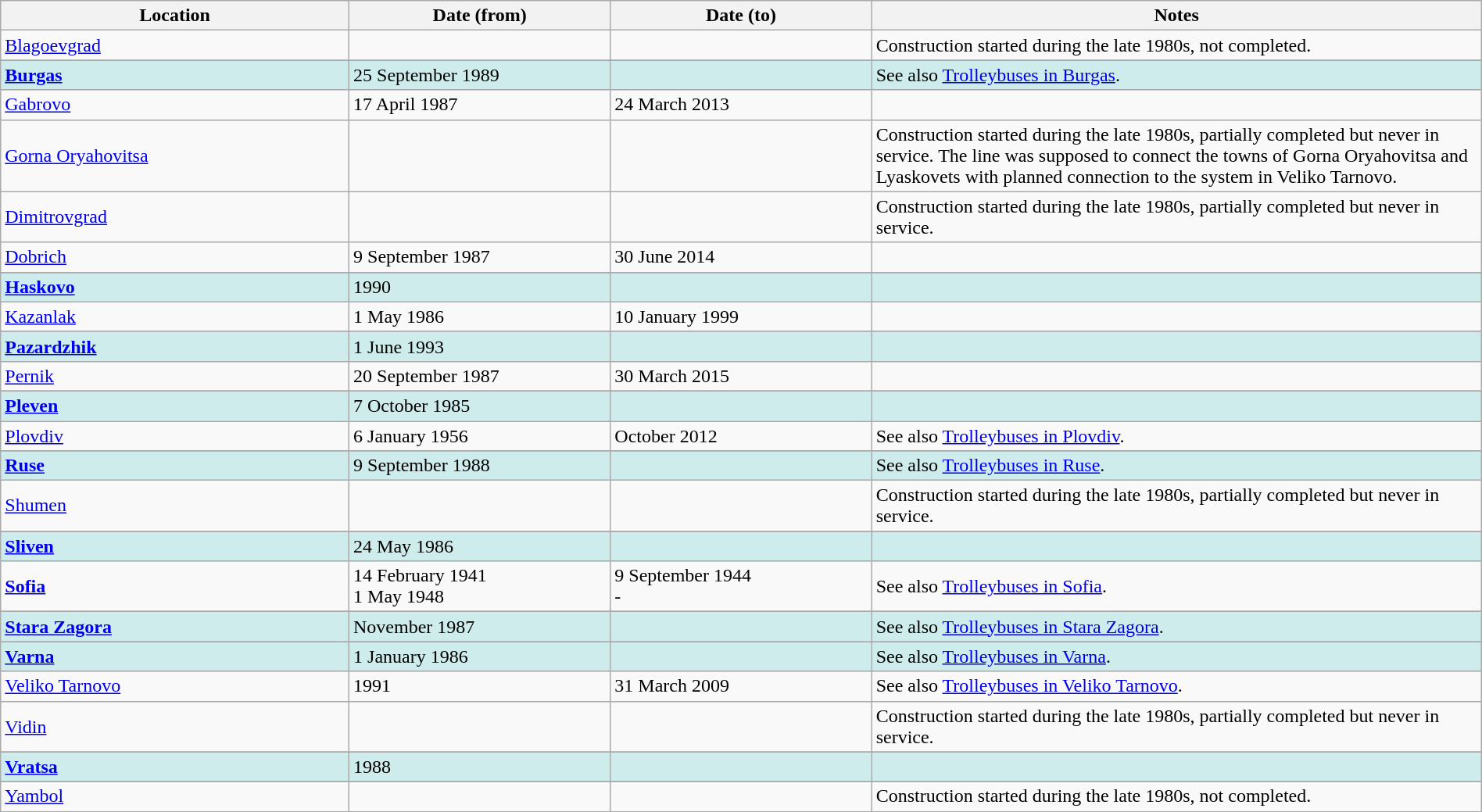<table class="wikitable" width=100%>
<tr>
<th width=20%>Location</th>
<th width=15%>Date (from)</th>
<th width=15%>Date (to)</th>
<th width=35%>Notes</th>
</tr>
<tr>
<td><a href='#'>Blagoevgrad</a></td>
<td> </td>
<td> </td>
<td>Construction started during the late 1980s, not completed.</td>
</tr>
<tr>
</tr>
<tr style="background:#CFECEC">
<td><strong><a href='#'>Burgas</a></strong></td>
<td>25 September 1989</td>
<td> </td>
<td>See also <a href='#'>Trolleybuses in Burgas</a>.</td>
</tr>
<tr>
<td><a href='#'>Gabrovo</a></td>
<td>17 April 1987</td>
<td>24 March 2013</td>
<td> </td>
</tr>
<tr>
<td><a href='#'>Gorna Oryahovitsa</a></td>
<td> </td>
<td> </td>
<td>Construction started during the late 1980s, partially completed but never in service. The line was supposed to connect the towns of Gorna Oryahovitsa and Lyaskovets with planned connection to the system in Veliko Tarnovo.</td>
</tr>
<tr>
<td><a href='#'>Dimitrovgrad</a></td>
<td> </td>
<td> </td>
<td>Construction started during the late 1980s, partially completed but never in service.</td>
</tr>
<tr>
<td><a href='#'>Dobrich</a></td>
<td>9 September 1987</td>
<td>30 June 2014</td>
<td> </td>
</tr>
<tr>
</tr>
<tr style="background:#CFECEC">
<td><strong><a href='#'>Haskovo</a></strong></td>
<td>1990</td>
<td> </td>
<td> </td>
</tr>
<tr>
<td><a href='#'>Kazanlak</a></td>
<td>1 May 1986</td>
<td>10 January 1999</td>
<td> </td>
</tr>
<tr>
</tr>
<tr style="background:#CFECEC">
<td><strong><a href='#'>Pazardzhik</a></strong></td>
<td>1 June 1993</td>
<td> </td>
<td> </td>
</tr>
<tr>
<td><a href='#'>Pernik</a></td>
<td>20 September 1987</td>
<td>30 March 2015</td>
<td> </td>
</tr>
<tr>
</tr>
<tr style="background:#CFECEC">
<td><strong><a href='#'>Pleven</a></strong></td>
<td>7 October 1985</td>
<td> </td>
<td> </td>
</tr>
<tr>
<td><a href='#'>Plovdiv</a></td>
<td>6 January 1956</td>
<td>October 2012</td>
<td>See also <a href='#'>Trolleybuses in Plovdiv</a>.</td>
</tr>
<tr>
</tr>
<tr style="background:#CFECEC">
<td><strong><a href='#'>Ruse</a></strong></td>
<td>9 September 1988</td>
<td> </td>
<td>See also <a href='#'>Trolleybuses in Ruse</a>.</td>
</tr>
<tr>
<td><a href='#'>Shumen</a></td>
<td> </td>
<td> </td>
<td>Construction started during the late 1980s, partially completed but never in service.</td>
</tr>
<tr>
</tr>
<tr style="background:#CFECEC">
<td><strong><a href='#'>Sliven</a></strong></td>
<td>24 May 1986</td>
<td> </td>
<td> </td>
</tr>
<tr>
<td><strong><a href='#'>Sofia</a></strong></td>
<td>14 February 1941<br>1 May 1948</td>
<td>9 September 1944<br>-</td>
<td>See also <a href='#'>Trolleybuses in Sofia</a>.</td>
</tr>
<tr>
</tr>
<tr style="background:#CFECEC">
<td><strong><a href='#'>Stara Zagora</a></strong></td>
<td>November 1987</td>
<td> </td>
<td>See also <a href='#'>Trolleybuses in Stara Zagora</a>.</td>
</tr>
<tr>
</tr>
<tr style="background:#CFECEC">
<td><strong><a href='#'>Varna</a></strong></td>
<td>1 January 1986</td>
<td> </td>
<td>See also <a href='#'>Trolleybuses in Varna</a>.</td>
</tr>
<tr>
<td><a href='#'>Veliko Tarnovo</a></td>
<td>1991</td>
<td>31 March 2009</td>
<td>See also <a href='#'>Trolleybuses in Veliko Tarnovo</a>.</td>
</tr>
<tr>
<td><a href='#'>Vidin</a></td>
<td></td>
<td> </td>
<td>Construction started during the late 1980s, partially completed but never in service.</td>
</tr>
<tr>
</tr>
<tr style="background:#CFECEC">
<td><strong><a href='#'>Vratsa</a></strong></td>
<td>1988</td>
<td> </td>
<td> </td>
</tr>
<tr>
</tr>
<tr>
<td><a href='#'>Yambol</a></td>
<td> </td>
<td> </td>
<td>Construction started during the late 1980s, not completed.</td>
</tr>
<tr>
</tr>
</table>
